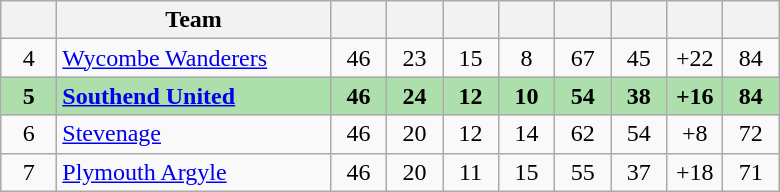<table class="wikitable" style="text-align:center">
<tr>
<th width="30"></th>
<th width="175">Team</th>
<th width="30"></th>
<th width="30"></th>
<th width="30"></th>
<th width="30"></th>
<th width="30"></th>
<th width="30"></th>
<th width="30"></th>
<th width="30"></th>
</tr>
<tr>
<td>4</td>
<td align=left><a href='#'>Wycombe Wanderers</a></td>
<td>46</td>
<td>23</td>
<td>15</td>
<td>8</td>
<td>67</td>
<td>45</td>
<td>+22</td>
<td>84</td>
</tr>
<tr style="background:#ADDFAD;">
<td><strong>5</strong></td>
<td align=left><strong><a href='#'>Southend United</a></strong></td>
<td><strong>46</strong></td>
<td><strong>24</strong></td>
<td><strong>12</strong></td>
<td><strong>10</strong></td>
<td><strong>54</strong></td>
<td><strong>38</strong></td>
<td><strong>+16</strong></td>
<td><strong>84</strong></td>
</tr>
<tr>
<td>6</td>
<td align=left><a href='#'>Stevenage</a></td>
<td>46</td>
<td>20</td>
<td>12</td>
<td>14</td>
<td>62</td>
<td>54</td>
<td>+8</td>
<td>72</td>
</tr>
<tr>
<td>7</td>
<td align=left><a href='#'>Plymouth Argyle</a></td>
<td>46</td>
<td>20</td>
<td>11</td>
<td>15</td>
<td>55</td>
<td>37</td>
<td>+18</td>
<td>71</td>
</tr>
</table>
